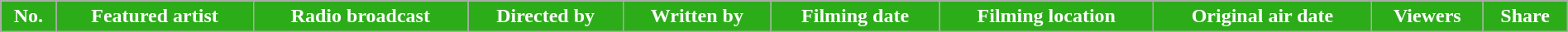<table class="wikitable plainrowheaders" style="width:100%; margin:auto;">
<tr>
<th scope="col" style="background-color: #2DAC1A; color: #ffffff;">No.</th>
<th scope="col" style="background-color: #2DAC1A; color: #ffffff;">Featured artist</th>
<th scope="col" style="background-color: #2DAC1A; color: #ffffff;">Radio broadcast</th>
<th scope="col" style="background-color: #2DAC1A; color: #ffffff;">Directed by</th>
<th scope="col" style="background-color: #2DAC1A; color: #ffffff;">Written by</th>
<th scope="col" style="background-color: #2DAC1A; color: #ffffff;">Filming date</th>
<th scope="col" style="background-color: #2DAC1A; color: #ffffff;">Filming location</th>
<th scope="col" style="background-color: #2DAC1A; color: #ffffff;">Original air date</th>
<th scope="col" style="background-color: #2DAC1A; color: #ffffff;">Viewers</th>
<th scope="col" style="background-color: #2DAC1A; color: #ffffff;">Share<br>


</th>
</tr>
</table>
